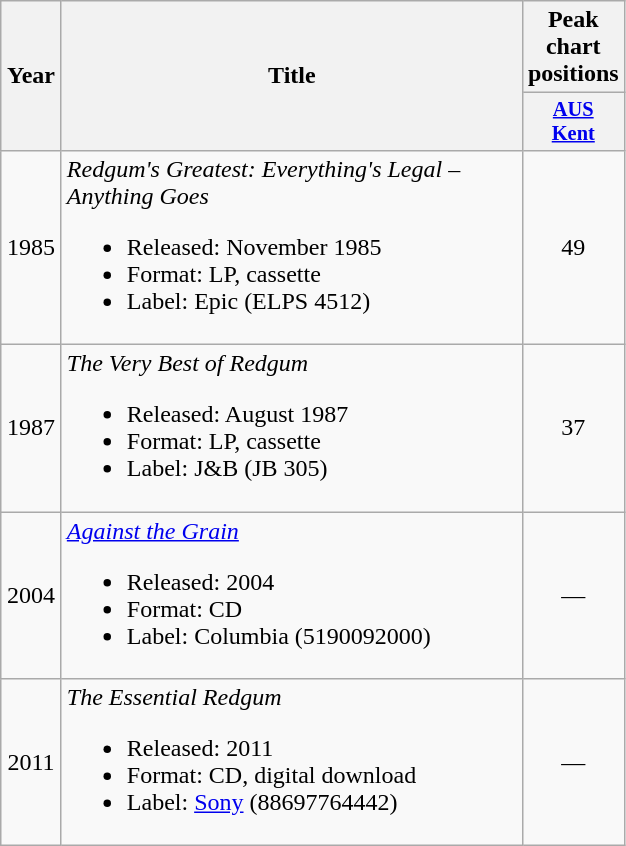<table class="wikitable">
<tr>
<th rowspan="2" width="33">Year</th>
<th rowspan="2" width="300">Title</th>
<th colspan="1">Peak chart positions</th>
</tr>
<tr>
<th style="width:3em;font-size:85%"><a href='#'>AUS<br>Kent</a><br></th>
</tr>
<tr>
<td align="center">1985</td>
<td><em>Redgum's Greatest: Everything's Legal – Anything Goes</em><br><ul><li>Released: November 1985</li><li>Format: LP, cassette</li><li>Label: Epic (ELPS 4512)</li></ul></td>
<td align="center">49</td>
</tr>
<tr>
<td align="center">1987</td>
<td><em>The Very Best of Redgum</em><br><ul><li>Released: August 1987</li><li>Format: LP, cassette</li><li>Label: J&B (JB 305)</li></ul></td>
<td align="center">37</td>
</tr>
<tr>
<td align="center">2004</td>
<td><em><a href='#'>Against the Grain</a></em><br><ul><li>Released: 2004</li><li>Format: CD</li><li>Label: Columbia (5190092000)</li></ul></td>
<td align="center">—</td>
</tr>
<tr>
<td align="center">2011</td>
<td><em>The Essential Redgum</em><br><ul><li>Released: 2011</li><li>Format: CD, digital download</li><li>Label: <a href='#'>Sony</a> (88697764442)</li></ul></td>
<td align="center">—</td>
</tr>
</table>
